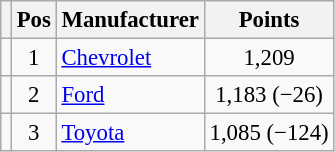<table class="wikitable" style="font-size: 95%;">
<tr>
<th></th>
<th>Pos</th>
<th>Manufacturer</th>
<th>Points</th>
</tr>
<tr>
<td align="left"></td>
<td style="text-align:center;">1</td>
<td><a href='#'>Chevrolet</a></td>
<td style="text-align:center;">1,209</td>
</tr>
<tr>
<td align="left"></td>
<td style="text-align:center;">2</td>
<td><a href='#'>Ford</a></td>
<td style="text-align:center;">1,183 (−26)</td>
</tr>
<tr>
<td align="left"></td>
<td style="text-align:center;">3</td>
<td><a href='#'>Toyota</a></td>
<td style="text-align:center;">1,085 (−124)</td>
</tr>
</table>
